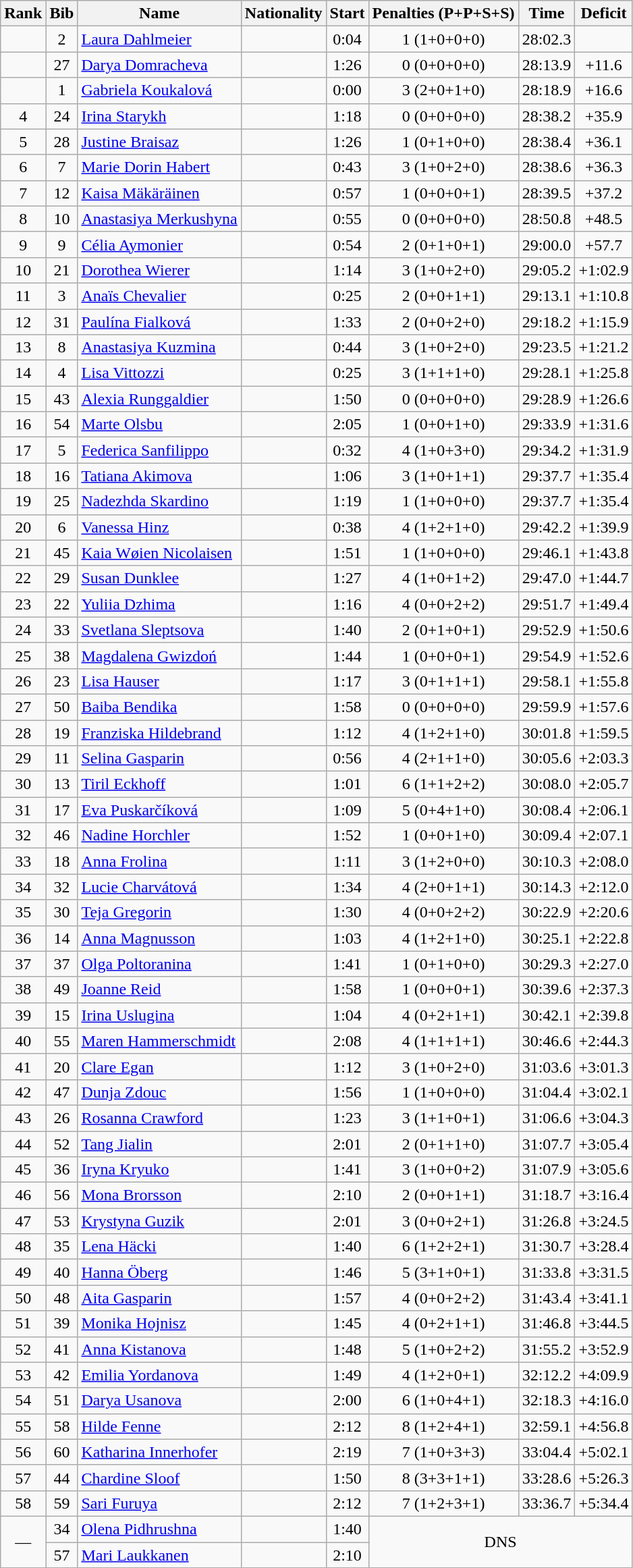<table class="wikitable sortable" style="text-align:center">
<tr>
<th>Rank</th>
<th>Bib</th>
<th>Name</th>
<th>Nationality</th>
<th>Start</th>
<th>Penalties (P+P+S+S)</th>
<th>Time</th>
<th>Deficit</th>
</tr>
<tr>
<td></td>
<td>2</td>
<td align=left><a href='#'>Laura Dahlmeier</a></td>
<td align=left></td>
<td>0:04</td>
<td>1 (1+0+0+0)</td>
<td>28:02.3</td>
<td></td>
</tr>
<tr>
<td></td>
<td>27</td>
<td align=left><a href='#'>Darya Domracheva</a></td>
<td align=left></td>
<td>1:26</td>
<td>0 (0+0+0+0)</td>
<td>28:13.9</td>
<td>+11.6</td>
</tr>
<tr>
<td></td>
<td>1</td>
<td align=left><a href='#'>Gabriela Koukalová</a></td>
<td align=left></td>
<td>0:00</td>
<td>3 (2+0+1+0)</td>
<td>28:18.9</td>
<td>+16.6</td>
</tr>
<tr>
<td>4</td>
<td>24</td>
<td align=left><a href='#'>Irina Starykh</a></td>
<td align=left></td>
<td>1:18</td>
<td>0 (0+0+0+0)</td>
<td>28:38.2</td>
<td>+35.9</td>
</tr>
<tr>
<td>5</td>
<td>28</td>
<td align=left><a href='#'>Justine Braisaz</a></td>
<td align=left></td>
<td>1:26</td>
<td>1 (0+1+0+0)</td>
<td>28:38.4</td>
<td>+36.1</td>
</tr>
<tr>
<td>6</td>
<td>7</td>
<td align=left><a href='#'>Marie Dorin Habert</a></td>
<td align=left></td>
<td>0:43</td>
<td>3 (1+0+2+0)</td>
<td>28:38.6</td>
<td>+36.3</td>
</tr>
<tr>
<td>7</td>
<td>12</td>
<td align=left><a href='#'>Kaisa Mäkäräinen</a></td>
<td align=left></td>
<td>0:57</td>
<td>1 (0+0+0+1)</td>
<td>28:39.5</td>
<td>+37.2</td>
</tr>
<tr>
<td>8</td>
<td>10</td>
<td align=left><a href='#'>Anastasiya Merkushyna</a></td>
<td align=left></td>
<td>0:55</td>
<td>0 (0+0+0+0)</td>
<td>28:50.8</td>
<td>+48.5</td>
</tr>
<tr>
<td>9</td>
<td>9</td>
<td align=left><a href='#'>Célia Aymonier</a></td>
<td align=left></td>
<td>0:54</td>
<td>2 (0+1+0+1)</td>
<td>29:00.0</td>
<td>+57.7</td>
</tr>
<tr>
<td>10</td>
<td>21</td>
<td align=left><a href='#'>Dorothea Wierer</a></td>
<td align=left></td>
<td>1:14</td>
<td>3 (1+0+2+0)</td>
<td>29:05.2</td>
<td>+1:02.9</td>
</tr>
<tr>
<td>11</td>
<td>3</td>
<td align=left><a href='#'>Anaïs Chevalier</a></td>
<td align=left></td>
<td>0:25</td>
<td>2 (0+0+1+1)</td>
<td>29:13.1</td>
<td>+1:10.8</td>
</tr>
<tr>
<td>12</td>
<td>31</td>
<td align=left><a href='#'>Paulína Fialková</a></td>
<td align=left></td>
<td>1:33</td>
<td>2 (0+0+2+0)</td>
<td>29:18.2</td>
<td>+1:15.9</td>
</tr>
<tr>
<td>13</td>
<td>8</td>
<td align=left><a href='#'>Anastasiya Kuzmina</a></td>
<td align=left></td>
<td>0:44</td>
<td>3 (1+0+2+0)</td>
<td>29:23.5</td>
<td>+1:21.2</td>
</tr>
<tr>
<td>14</td>
<td>4</td>
<td align=left><a href='#'>Lisa Vittozzi</a></td>
<td align=left></td>
<td>0:25</td>
<td>3 (1+1+1+0)</td>
<td>29:28.1</td>
<td>+1:25.8</td>
</tr>
<tr>
<td>15</td>
<td>43</td>
<td align=left><a href='#'>Alexia Runggaldier</a></td>
<td align=left></td>
<td>1:50</td>
<td>0 (0+0+0+0)</td>
<td>29:28.9</td>
<td>+1:26.6</td>
</tr>
<tr>
<td>16</td>
<td>54</td>
<td align=left><a href='#'>Marte Olsbu</a></td>
<td align=left></td>
<td>2:05</td>
<td>1 (0+0+1+0)</td>
<td>29:33.9</td>
<td>+1:31.6</td>
</tr>
<tr>
<td>17</td>
<td>5</td>
<td align=left><a href='#'>Federica Sanfilippo</a></td>
<td align=left></td>
<td>0:32</td>
<td>4 (1+0+3+0)</td>
<td>29:34.2</td>
<td>+1:31.9</td>
</tr>
<tr>
<td>18</td>
<td>16</td>
<td align=left><a href='#'>Tatiana Akimova</a></td>
<td align=left></td>
<td>1:06</td>
<td>3 (1+0+1+1)</td>
<td>29:37.7</td>
<td>+1:35.4</td>
</tr>
<tr>
<td>19</td>
<td>25</td>
<td align=left><a href='#'>Nadezhda Skardino</a></td>
<td align=left></td>
<td>1:19</td>
<td>1 (1+0+0+0)</td>
<td>29:37.7</td>
<td>+1:35.4</td>
</tr>
<tr>
<td>20</td>
<td>6</td>
<td align=left><a href='#'>Vanessa Hinz</a></td>
<td align=left></td>
<td>0:38</td>
<td>4 (1+2+1+0)</td>
<td>29:42.2</td>
<td>+1:39.9</td>
</tr>
<tr>
<td>21</td>
<td>45</td>
<td align=left><a href='#'>Kaia Wøien Nicolaisen</a></td>
<td align=left></td>
<td>1:51</td>
<td>1 (1+0+0+0)</td>
<td>29:46.1</td>
<td>+1:43.8</td>
</tr>
<tr>
<td>22</td>
<td>29</td>
<td align=left><a href='#'>Susan Dunklee</a></td>
<td align=left></td>
<td>1:27</td>
<td>4 (1+0+1+2)</td>
<td>29:47.0</td>
<td>+1:44.7</td>
</tr>
<tr>
<td>23</td>
<td>22</td>
<td align=left><a href='#'>Yuliia Dzhima</a></td>
<td align=left></td>
<td>1:16</td>
<td>4 (0+0+2+2)</td>
<td>29:51.7</td>
<td>+1:49.4</td>
</tr>
<tr>
<td>24</td>
<td>33</td>
<td align=left><a href='#'>Svetlana Sleptsova</a></td>
<td align=left></td>
<td>1:40</td>
<td>2 (0+1+0+1)</td>
<td>29:52.9</td>
<td>+1:50.6</td>
</tr>
<tr>
<td>25</td>
<td>38</td>
<td align=left><a href='#'>Magdalena Gwizdoń</a></td>
<td align=left></td>
<td>1:44</td>
<td>1 (0+0+0+1)</td>
<td>29:54.9</td>
<td>+1:52.6</td>
</tr>
<tr>
<td>26</td>
<td>23</td>
<td align=left><a href='#'>Lisa Hauser</a></td>
<td align=left></td>
<td>1:17</td>
<td>3 (0+1+1+1)</td>
<td>29:58.1</td>
<td>+1:55.8</td>
</tr>
<tr>
<td>27</td>
<td>50</td>
<td align=left><a href='#'>Baiba Bendika</a></td>
<td align=left></td>
<td>1:58</td>
<td>0 (0+0+0+0)</td>
<td>29:59.9</td>
<td>+1:57.6</td>
</tr>
<tr>
<td>28</td>
<td>19</td>
<td align=left><a href='#'>Franziska Hildebrand</a></td>
<td align=left></td>
<td>1:12</td>
<td>4 (1+2+1+0)</td>
<td>30:01.8</td>
<td>+1:59.5</td>
</tr>
<tr>
<td>29</td>
<td>11</td>
<td align=left><a href='#'>Selina Gasparin</a></td>
<td align=left></td>
<td>0:56</td>
<td>4 (2+1+1+0)</td>
<td>30:05.6</td>
<td>+2:03.3</td>
</tr>
<tr>
<td>30</td>
<td>13</td>
<td align=left><a href='#'>Tiril Eckhoff</a></td>
<td align=left></td>
<td>1:01</td>
<td>6 (1+1+2+2)</td>
<td>30:08.0</td>
<td>+2:05.7</td>
</tr>
<tr>
<td>31</td>
<td>17</td>
<td align=left><a href='#'>Eva Puskarčíková</a></td>
<td align=left></td>
<td>1:09</td>
<td>5 (0+4+1+0)</td>
<td>30:08.4</td>
<td>+2:06.1</td>
</tr>
<tr>
<td>32</td>
<td>46</td>
<td align=left><a href='#'>Nadine Horchler</a></td>
<td align=left></td>
<td>1:52</td>
<td>1 (0+0+1+0)</td>
<td>30:09.4</td>
<td>+2:07.1</td>
</tr>
<tr>
<td>33</td>
<td>18</td>
<td align=left><a href='#'>Anna Frolina</a></td>
<td align=left></td>
<td>1:11</td>
<td>3 (1+2+0+0)</td>
<td>30:10.3</td>
<td>+2:08.0</td>
</tr>
<tr>
<td>34</td>
<td>32</td>
<td align=left><a href='#'>Lucie Charvátová</a></td>
<td align=left></td>
<td>1:34</td>
<td>4 (2+0+1+1)</td>
<td>30:14.3</td>
<td>+2:12.0</td>
</tr>
<tr>
<td>35</td>
<td>30</td>
<td align=left><a href='#'>Teja Gregorin</a></td>
<td align=left></td>
<td>1:30</td>
<td>4 (0+0+2+2)</td>
<td>30:22.9</td>
<td>+2:20.6</td>
</tr>
<tr>
<td>36</td>
<td>14</td>
<td align=left><a href='#'>Anna Magnusson</a></td>
<td align=left></td>
<td>1:03</td>
<td>4 (1+2+1+0)</td>
<td>30:25.1</td>
<td>+2:22.8</td>
</tr>
<tr>
<td>37</td>
<td>37</td>
<td align=left><a href='#'>Olga Poltoranina</a></td>
<td align=left></td>
<td>1:41</td>
<td>1 (0+1+0+0)</td>
<td>30:29.3</td>
<td>+2:27.0</td>
</tr>
<tr>
<td>38</td>
<td>49</td>
<td align=left><a href='#'>Joanne Reid</a></td>
<td align=left></td>
<td>1:58</td>
<td>1 (0+0+0+1)</td>
<td>30:39.6</td>
<td>+2:37.3</td>
</tr>
<tr>
<td>39</td>
<td>15</td>
<td align=left><a href='#'>Irina Uslugina</a></td>
<td align=left></td>
<td>1:04</td>
<td>4 (0+2+1+1)</td>
<td>30:42.1</td>
<td>+2:39.8</td>
</tr>
<tr>
<td>40</td>
<td>55</td>
<td align=left><a href='#'>Maren Hammerschmidt</a></td>
<td align=left></td>
<td>2:08</td>
<td>4 (1+1+1+1)</td>
<td>30:46.6</td>
<td>+2:44.3</td>
</tr>
<tr>
<td>41</td>
<td>20</td>
<td align=left><a href='#'>Clare Egan</a></td>
<td align=left></td>
<td>1:12</td>
<td>3 (1+0+2+0)</td>
<td>31:03.6</td>
<td>+3:01.3</td>
</tr>
<tr>
<td>42</td>
<td>47</td>
<td align=left><a href='#'>Dunja Zdouc</a></td>
<td align=left></td>
<td>1:56</td>
<td>1 (1+0+0+0)</td>
<td>31:04.4</td>
<td>+3:02.1</td>
</tr>
<tr>
<td>43</td>
<td>26</td>
<td align=left><a href='#'>Rosanna Crawford</a></td>
<td align=left></td>
<td>1:23</td>
<td>3 (1+1+0+1)</td>
<td>31:06.6</td>
<td>+3:04.3</td>
</tr>
<tr>
<td>44</td>
<td>52</td>
<td align=left><a href='#'>Tang Jialin</a></td>
<td align=left></td>
<td>2:01</td>
<td>2 (0+1+1+0)</td>
<td>31:07.7</td>
<td>+3:05.4</td>
</tr>
<tr>
<td>45</td>
<td>36</td>
<td align=left><a href='#'>Iryna Kryuko</a></td>
<td align=left></td>
<td>1:41</td>
<td>3 (1+0+0+2)</td>
<td>31:07.9</td>
<td>+3:05.6</td>
</tr>
<tr>
<td>46</td>
<td>56</td>
<td align=left><a href='#'>Mona Brorsson</a></td>
<td align=left></td>
<td>2:10</td>
<td>2 (0+0+1+1)</td>
<td>31:18.7</td>
<td>+3:16.4</td>
</tr>
<tr>
<td>47</td>
<td>53</td>
<td align=left><a href='#'>Krystyna Guzik</a></td>
<td align=left></td>
<td>2:01</td>
<td>3 (0+0+2+1)</td>
<td>31:26.8</td>
<td>+3:24.5</td>
</tr>
<tr>
<td>48</td>
<td>35</td>
<td align=left><a href='#'>Lena Häcki</a></td>
<td align=left></td>
<td>1:40</td>
<td>6 (1+2+2+1)</td>
<td>31:30.7</td>
<td>+3:28.4</td>
</tr>
<tr>
<td>49</td>
<td>40</td>
<td align=left><a href='#'>Hanna Öberg</a></td>
<td align=left></td>
<td>1:46</td>
<td>5 (3+1+0+1)</td>
<td>31:33.8</td>
<td>+3:31.5</td>
</tr>
<tr>
<td>50</td>
<td>48</td>
<td align=left><a href='#'>Aita Gasparin</a></td>
<td align=left></td>
<td>1:57</td>
<td>4 (0+0+2+2)</td>
<td>31:43.4</td>
<td>+3:41.1</td>
</tr>
<tr>
<td>51</td>
<td>39</td>
<td align=left><a href='#'>Monika Hojnisz</a></td>
<td align=left></td>
<td>1:45</td>
<td>4 (0+2+1+1)</td>
<td>31:46.8</td>
<td>+3:44.5</td>
</tr>
<tr>
<td>52</td>
<td>41</td>
<td align=left><a href='#'>Anna Kistanova</a></td>
<td align=left></td>
<td>1:48</td>
<td>5 (1+0+2+2)</td>
<td>31:55.2</td>
<td>+3:52.9</td>
</tr>
<tr>
<td>53</td>
<td>42</td>
<td align=left><a href='#'>Emilia Yordanova</a></td>
<td align=left></td>
<td>1:49</td>
<td>4 (1+2+0+1)</td>
<td>32:12.2</td>
<td>+4:09.9</td>
</tr>
<tr>
<td>54</td>
<td>51</td>
<td align=left><a href='#'>Darya Usanova</a></td>
<td align=left></td>
<td>2:00</td>
<td>6 (1+0+4+1)</td>
<td>32:18.3</td>
<td>+4:16.0</td>
</tr>
<tr>
<td>55</td>
<td>58</td>
<td align=left><a href='#'>Hilde Fenne</a></td>
<td align=left></td>
<td>2:12</td>
<td>8 (1+2+4+1)</td>
<td>32:59.1</td>
<td>+4:56.8</td>
</tr>
<tr>
<td>56</td>
<td>60</td>
<td align=left><a href='#'>Katharina Innerhofer</a></td>
<td align=left></td>
<td>2:19</td>
<td>7 (1+0+3+3)</td>
<td>33:04.4</td>
<td>+5:02.1</td>
</tr>
<tr>
<td>57</td>
<td>44</td>
<td align=left><a href='#'>Chardine Sloof</a></td>
<td align=left></td>
<td>1:50</td>
<td>8 (3+3+1+1)</td>
<td>33:28.6</td>
<td>+5:26.3</td>
</tr>
<tr>
<td>58</td>
<td>59</td>
<td align=left><a href='#'>Sari Furuya</a></td>
<td align=left></td>
<td>2:12</td>
<td>7 (1+2+3+1)</td>
<td>33:36.7</td>
<td>+5:34.4</td>
</tr>
<tr>
<td rowspan=2>—</td>
<td>34</td>
<td align=left><a href='#'>Olena Pidhrushna</a></td>
<td align=left></td>
<td>1:40</td>
<td rowspan=2 colspan=3>DNS</td>
</tr>
<tr>
<td>57</td>
<td align=left><a href='#'>Mari Laukkanen</a></td>
<td align=left></td>
<td>2:10</td>
</tr>
</table>
